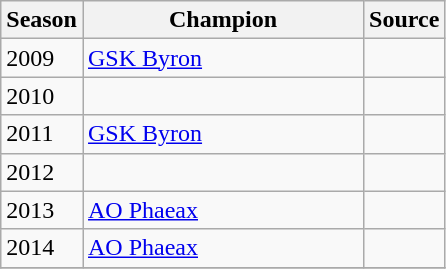<table class="wikitable" style="text-align:left;margin-left:1em;">
<tr>
<th>Season</th>
<th width="180">Champion</th>
<th>Source</th>
</tr>
<tr>
<td>2009</td>
<td><a href='#'>GSK Byron</a></td>
<td></td>
</tr>
<tr>
<td>2010</td>
<td></td>
<td></td>
</tr>
<tr>
<td>2011</td>
<td><a href='#'>GSK Byron</a></td>
<td></td>
</tr>
<tr>
<td>2012</td>
<td></td>
<td></td>
</tr>
<tr>
<td>2013</td>
<td><a href='#'>AO Phaeax</a></td>
<td></td>
</tr>
<tr>
<td>2014</td>
<td><a href='#'>AO Phaeax</a></td>
<td></td>
</tr>
<tr>
</tr>
</table>
